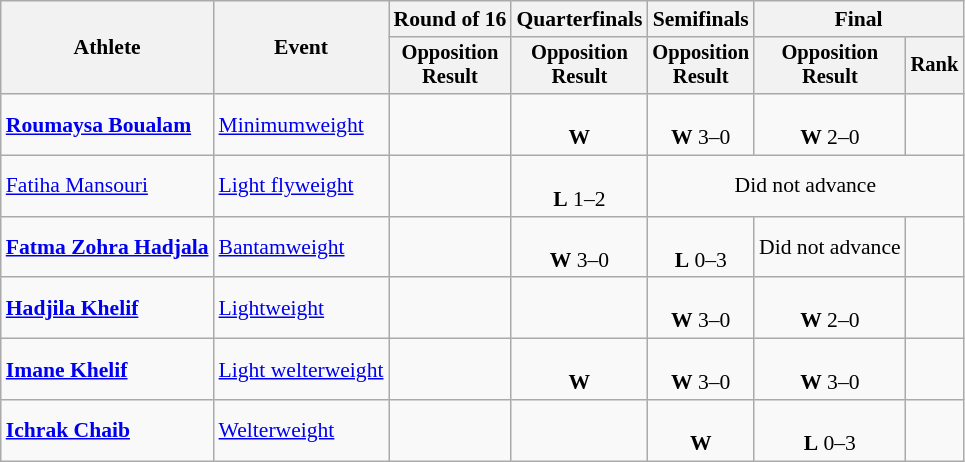<table class="wikitable" style="font-size:90%">
<tr>
<th rowspan="2">Athlete</th>
<th rowspan="2">Event</th>
<th>Round of 16</th>
<th>Quarterfinals</th>
<th>Semifinals</th>
<th colspan=2>Final</th>
</tr>
<tr style="font-size:95%">
<th>Opposition<br>Result</th>
<th>Opposition<br>Result</th>
<th>Opposition<br>Result</th>
<th>Opposition<br>Result</th>
<th>Rank</th>
</tr>
<tr align=center>
<td align=left><strong><a href='#'>Roumaysa Boualam</a></strong></td>
<td align=left><a href='#'>Minimumweight</a></td>
<td></td>
<td><br><strong>W</strong> </td>
<td><br><strong>W</strong> 3–0</td>
<td><br><strong>W</strong> 2–0</td>
<td></td>
</tr>
<tr align=center>
<td align=left><a href='#'>Fatiha Mansouri</a></td>
<td align=left><a href='#'>Light flyweight</a></td>
<td></td>
<td><br><strong>L</strong> 1–2</td>
<td colspan="3">Did not advance</td>
</tr>
<tr align=center>
<td align=left><strong><a href='#'>Fatma Zohra Hadjala</a></strong></td>
<td align=left><a href='#'>Bantamweight</a></td>
<td></td>
<td><br><strong>W</strong> 3–0</td>
<td><br><strong>L</strong> 0–3</td>
<td>Did not advance</td>
<td></td>
</tr>
<tr align=center>
<td align=left><strong><a href='#'>Hadjila Khelif</a></strong></td>
<td align=left><a href='#'>Lightweight</a></td>
<td></td>
<td></td>
<td><br><strong>W</strong> 3–0</td>
<td><br><strong>W</strong> 2–0</td>
<td></td>
</tr>
<tr align=center>
<td align=left><strong><a href='#'>Imane Khelif</a></strong></td>
<td align=left><a href='#'>Light welterweight</a></td>
<td></td>
<td><br><strong>W</strong> </td>
<td><br><strong>W</strong> 3–0</td>
<td><br><strong>W</strong> 3–0</td>
<td></td>
</tr>
<tr align=center>
<td align=left><strong><a href='#'>Ichrak Chaib</a></strong></td>
<td align=left><a href='#'>Welterweight</a></td>
<td></td>
<td></td>
<td><br><strong>W</strong> </td>
<td><br><strong>L</strong> 0–3</td>
<td></td>
</tr>
</table>
